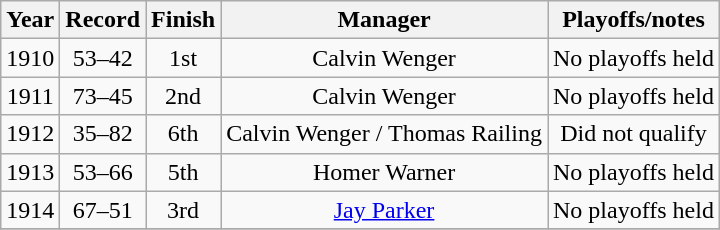<table class="wikitable">
<tr>
<th>Year</th>
<th>Record</th>
<th>Finish</th>
<th>Manager</th>
<th>Playoffs/notes</th>
</tr>
<tr align=center>
<td>1910</td>
<td>53–42</td>
<td>1st</td>
<td>Calvin Wenger</td>
<td>No playoffs held</td>
</tr>
<tr align=center>
<td>1911</td>
<td>73–45</td>
<td>2nd</td>
<td>Calvin Wenger</td>
<td>No playoffs held</td>
</tr>
<tr align=center>
<td>1912</td>
<td>35–82</td>
<td>6th</td>
<td>Calvin Wenger / Thomas Railing</td>
<td>Did not qualify</td>
</tr>
<tr align=center>
<td>1913</td>
<td>53–66</td>
<td>5th</td>
<td>Homer Warner</td>
<td>No playoffs held</td>
</tr>
<tr align=center>
<td>1914</td>
<td>67–51</td>
<td>3rd</td>
<td><a href='#'>Jay Parker</a></td>
<td>No playoffs held</td>
</tr>
<tr align=center>
</tr>
</table>
